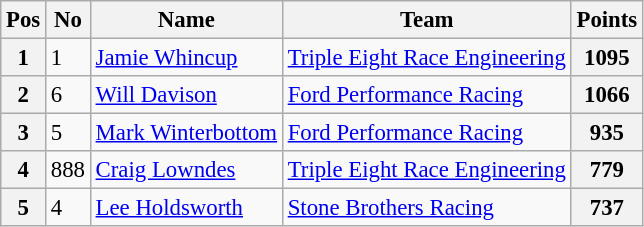<table class="wikitable" style="font-size: 95%;">
<tr>
<th>Pos</th>
<th>No</th>
<th>Name</th>
<th>Team</th>
<th>Points</th>
</tr>
<tr>
<th>1</th>
<td>1</td>
<td><a href='#'>Jamie Whincup</a></td>
<td><a href='#'>Triple Eight Race Engineering</a></td>
<th>1095</th>
</tr>
<tr>
<th>2</th>
<td>6</td>
<td><a href='#'>Will Davison</a></td>
<td><a href='#'>Ford Performance Racing</a></td>
<th>1066</th>
</tr>
<tr>
<th>3</th>
<td>5</td>
<td><a href='#'>Mark Winterbottom</a></td>
<td><a href='#'>Ford Performance Racing</a></td>
<th>935</th>
</tr>
<tr>
<th>4</th>
<td>888</td>
<td><a href='#'>Craig Lowndes</a></td>
<td><a href='#'>Triple Eight Race Engineering</a></td>
<th>779</th>
</tr>
<tr>
<th>5</th>
<td>4</td>
<td><a href='#'>Lee Holdsworth</a></td>
<td><a href='#'>Stone Brothers Racing</a></td>
<th>737</th>
</tr>
</table>
